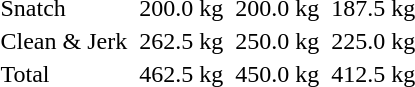<table>
<tr>
<td>Snatch</td>
<td></td>
<td>200.0 kg</td>
<td></td>
<td>200.0 kg</td>
<td></td>
<td>187.5 kg</td>
</tr>
<tr>
<td>Clean & Jerk</td>
<td></td>
<td>262.5 kg</td>
<td></td>
<td>250.0 kg</td>
<td></td>
<td>225.0 kg</td>
</tr>
<tr>
<td>Total</td>
<td></td>
<td>462.5 kg</td>
<td></td>
<td>450.0 kg</td>
<td></td>
<td>412.5 kg</td>
</tr>
</table>
